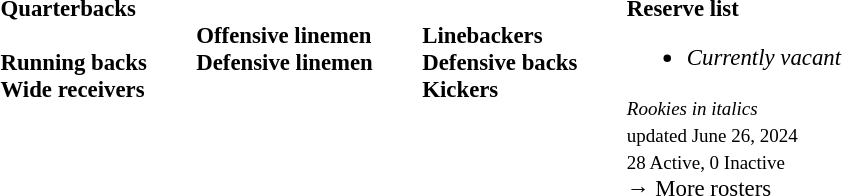<table class="toccolours" style="text-align: left;">
<tr>
<td style="font-size: 95%;vertical-align:top;"><strong>Quarterbacks</strong><br>
<br><strong>Running backs</strong>
<br><strong>Wide receivers</strong>





</td>
<td style="width: 25px;"></td>
<td style="font-size: 95%;vertical-align:top;"><br><strong>Offensive linemen</strong>





<br><strong>Defensive linemen</strong>




</td>
<td style="width: 25px;"></td>
<td style="font-size: 95%;vertical-align:top;"><br><strong>Linebackers</strong>


<br><strong>Defensive backs</strong>



<br><strong>Kickers</strong>
</td>
<td style="width: 25px;"></td>
<td style="font-size: 95%;vertical-align:top;"><strong>Reserve list</strong><br><ul><li><em>Currently vacant</em></li></ul><small><em>Rookies in italics</em></small><br>
<small> updated June 26, 2024</small><br>
<small>28 Active, 0 Inactive</small><br>→ More rosters</td>
</tr>
</table>
